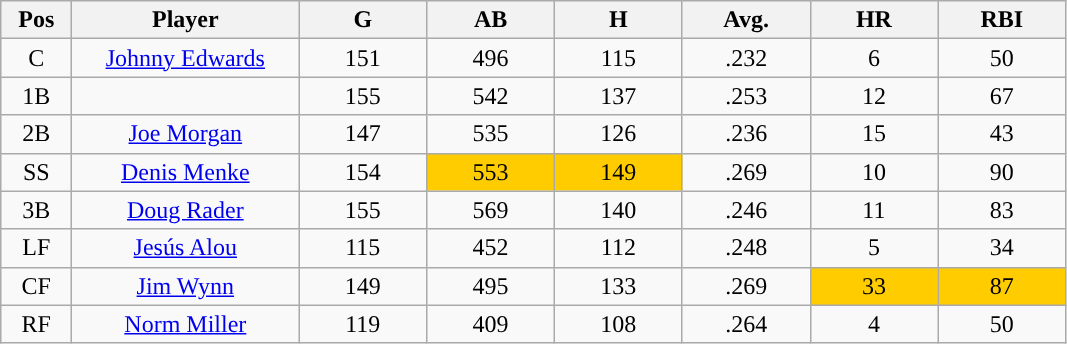<table class="wikitable sortable">
<tr>
<th bgcolor="#DDDDFF" width="5%">Pos</th>
<th bgcolor="#DDDDFF" width="16%">Player</th>
<th bgcolor="#DDDDFF" width="9%">G</th>
<th bgcolor="#DDDDFF" width="9%">AB</th>
<th bgcolor="#DDDDFF" width="9%">H</th>
<th bgcolor="#DDDDFF" width="9%">Avg.</th>
<th bgcolor="#DDDDFF" width="9%">HR</th>
<th bgcolor="#DDDDFF" width="9%">RBI</th>
</tr>
<tr align="center">
<td>C</td>
<td><a href='#'>Johnny Edwards</a></td>
<td>151</td>
<td>496</td>
<td>115</td>
<td>.232</td>
<td>6</td>
<td>50</td>
</tr>
<tr align="center">
<td>1B</td>
<td></td>
<td>155</td>
<td>542</td>
<td>137</td>
<td>.253</td>
<td>12</td>
<td>67</td>
</tr>
<tr align="center">
<td>2B</td>
<td><a href='#'>Joe Morgan</a></td>
<td>147</td>
<td>535</td>
<td>126</td>
<td>.236</td>
<td>15</td>
<td>43</td>
</tr>
<tr align="center">
<td>SS</td>
<td><a href='#'>Denis Menke</a></td>
<td>154</td>
<td style="background:#fc0;">553</td>
<td style="background:#fc0;">149</td>
<td>.269</td>
<td>10</td>
<td>90</td>
</tr>
<tr align="center">
<td>3B</td>
<td><a href='#'>Doug Rader</a></td>
<td>155</td>
<td>569</td>
<td>140</td>
<td>.246</td>
<td>11</td>
<td>83</td>
</tr>
<tr align="center">
<td>LF</td>
<td><a href='#'>Jesús Alou</a></td>
<td>115</td>
<td>452</td>
<td>112</td>
<td>.248</td>
<td>5</td>
<td>34</td>
</tr>
<tr align="center">
<td>CF</td>
<td><a href='#'>Jim Wynn</a></td>
<td>149</td>
<td>495</td>
<td>133</td>
<td>.269</td>
<td style="background:#fc0;">33</td>
<td style="background:#fc0;">87</td>
</tr>
<tr align="center">
<td>RF</td>
<td><a href='#'>Norm Miller</a></td>
<td>119</td>
<td>409</td>
<td>108</td>
<td>.264</td>
<td>4</td>
<td>50</td>
</tr>
</table>
